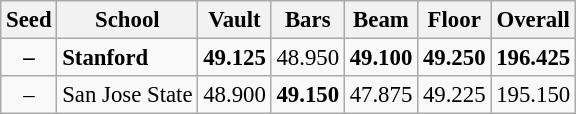<table class="wikitable" style="white-space:nowrap; font-size:95%; text-align:center">
<tr>
<th>Seed</th>
<th>School</th>
<th>Vault</th>
<th>Bars</th>
<th>Beam</th>
<th>Floor</th>
<th>Overall</th>
</tr>
<tr>
<td><strong>–</strong></td>
<td align=left><strong>Stanford</strong></td>
<td><strong>49.125</strong></td>
<td>48.950</td>
<td><strong>49.100</strong></td>
<td><strong>49.250</strong></td>
<td><strong>196.425</strong></td>
</tr>
<tr>
<td>–</td>
<td align=left>San Jose State</td>
<td>48.900</td>
<td><strong>49.150</strong></td>
<td>47.875</td>
<td>49.225</td>
<td>195.150</td>
</tr>
</table>
